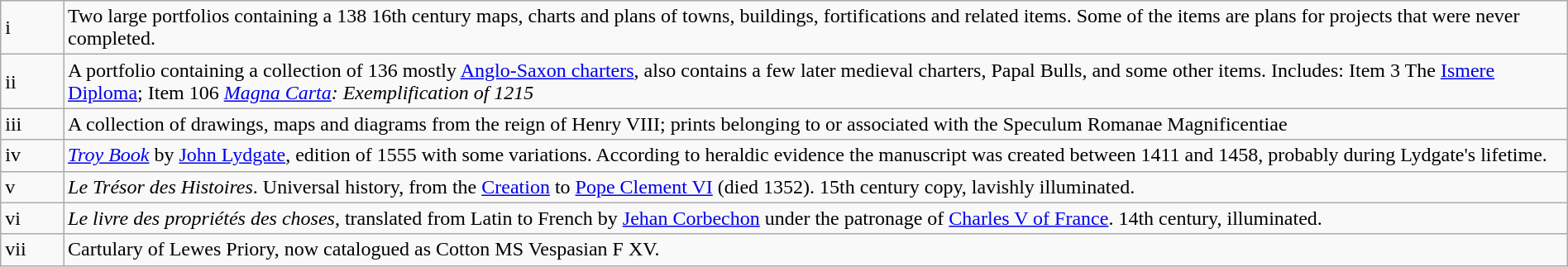<table class="wikitable" style="width:100%">
<tr>
<td width="4%">i</td>
<td width="96%">Two large portfolios containing a 138 16th century maps, charts and plans of towns, buildings, fortifications and related items. Some of the items are plans for projects that were never completed.</td>
</tr>
<tr>
<td>ii</td>
<td>A portfolio containing a collection of 136 mostly <a href='#'>Anglo-Saxon charters</a>, also contains a few later medieval charters, Papal Bulls, and some other items. Includes: Item 3 The <a href='#'>Ismere Diploma</a>; Item 106 <em><a href='#'>Magna Carta</a>: Exemplification of 1215</em></td>
</tr>
<tr>
<td>iii</td>
<td>A collection of drawings, maps and diagrams from the reign of Henry VIII; prints belonging to or associated with the Speculum Romanae Magnificentiae</td>
</tr>
<tr>
<td>iv</td>
<td><em><a href='#'>Troy Book</a></em> by <a href='#'>John Lydgate</a>, edition of 1555 with some variations. According to heraldic evidence the manuscript was created between 1411 and 1458, probably during Lydgate's lifetime.</td>
</tr>
<tr>
<td>v</td>
<td><em>Le Trésor des Histoires</em>. Universal history, from the <a href='#'>Creation</a> to <a href='#'>Pope Clement VI</a> (died 1352). 15th century copy, lavishly illuminated.</td>
</tr>
<tr>
<td>vi</td>
<td><em>Le livre des propriétés des choses</em>, translated from Latin to French by <a href='#'>Jehan Corbechon</a> under the patronage of <a href='#'>Charles V of France</a>. 14th century, illuminated.</td>
</tr>
<tr>
<td>vii</td>
<td>Cartulary of Lewes Priory, now catalogued as Cotton MS Vespasian F XV.</td>
</tr>
</table>
